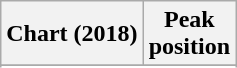<table class="wikitable sortable plainrowheaders" style="text-align:center">
<tr>
<th scope="col">Chart (2018)</th>
<th scope="col">Peak<br>position</th>
</tr>
<tr>
</tr>
<tr>
</tr>
</table>
